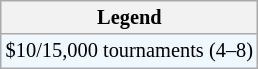<table class=wikitable style=font-size:85%;>
<tr>
<th>Legend</th>
</tr>
<tr style=background:#f0f8ff;>
<td>$10/15,000 tournaments (4–8)</td>
</tr>
</table>
